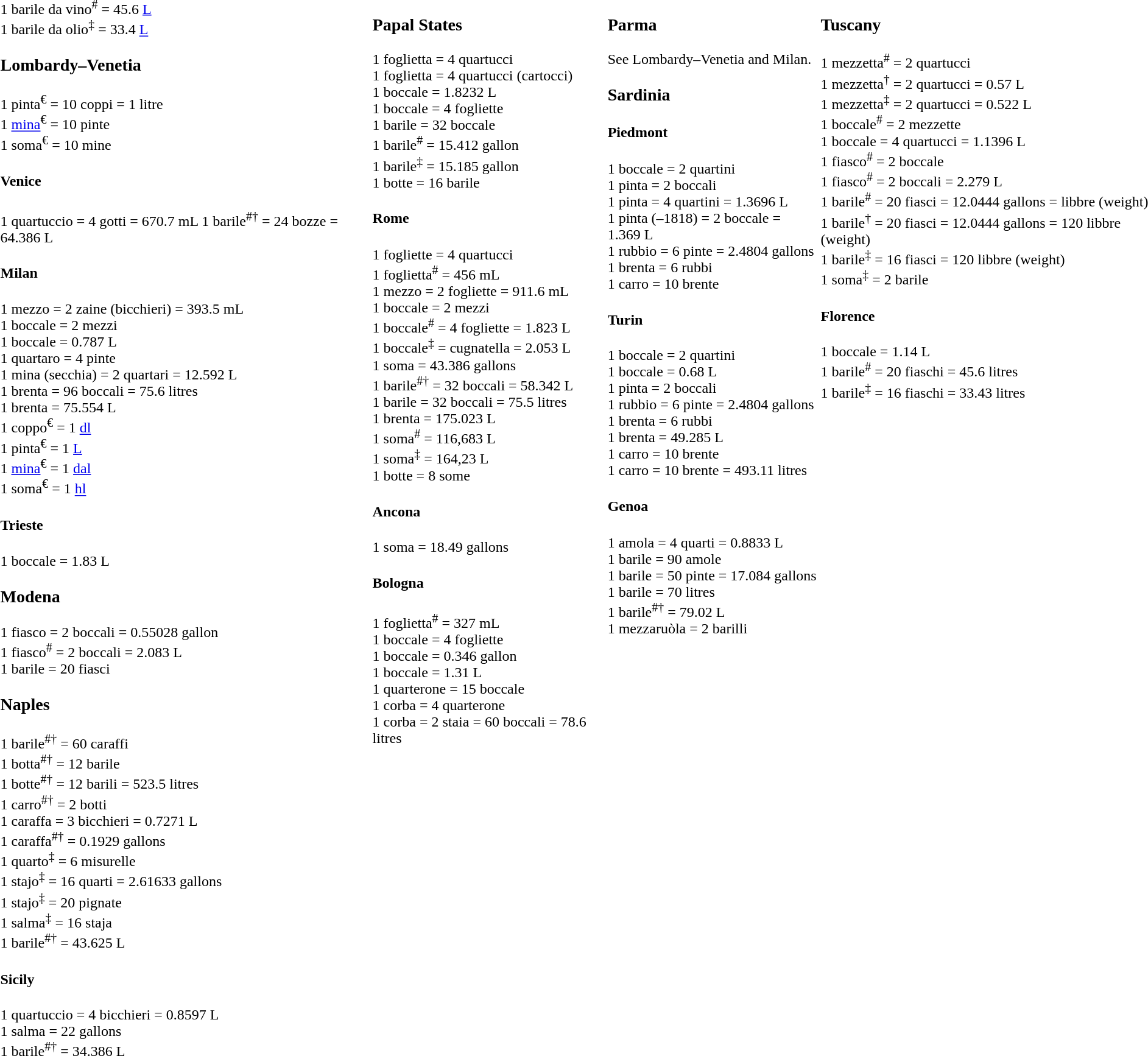<table>
<tr>
<td valign="top"><br>1 barile da vino<sup>#</sup> = 45.6 <a href='#'>L</a> <br>
1 barile da olio<sup>‡</sup> = 33.4 <a href='#'>L</a> <h3>Lombardy–Venetia</h3>1 pinta<sup>€</sup> = 10 coppi = 1 litre <br>
1 <a href='#'>mina</a><sup>€</sup> = 10 pinte <br>
1 soma<sup>€</sup> = 10 mine <h4>Venice</h4>1 quartuccio = 4 gotti = 670.7 mL 
1 barile<sup>#†</sup> = 24 bozze = 64.386 L <h4>Milan</h4>1 mezzo = 2 zaine (bicchieri) = 393.5 mL <br>
1 boccale = 2 mezzi <br>
1 boccale = 0.787 L <br>
1 quartaro = 4 pinte <br>
1 mina (secchia) = 2 quartari = 12.592 L <br>
1 brenta = 96 boccali = 75.6 litres <br>
1 brenta = 75.554 L <br>1 coppo<sup>€</sup> = 1 <a href='#'>dl</a> <br>
1 pinta<sup>€</sup> = 1 <a href='#'>L</a> <br>
1 <a href='#'>mina</a><sup>€</sup> = 1 <a href='#'>dal</a> <br>
1 soma<sup>€</sup> = 1 <a href='#'>hl</a> <h4>Trieste</h4>1 boccale = 1.83 L <h3>Modena</h3>1 fiasco = 2 boccali = 0.55028 gallon <br>
1 fiasco<sup>#</sup> = 2 boccali = 2.083 L <br>
1 barile = 20 fiasci <h3>Naples</h3>1 barile<sup>#†</sup> = 60 caraffi <br>
1 botta<sup>#†</sup> = 12 barile <br>
1 botte<sup>#†</sup> = 12 barili = 523.5 litres <br>
1 carro<sup>#†</sup> = 2 botti <br>
1 caraffa = 3 bicchieri = 0.7271 L <br>
1 caraffa<sup>#†</sup> = 0.1929 gallons <br>
1 quarto<sup>‡</sup> = 6 misurelle <br>
1 stajo<sup>‡</sup> = 16 quarti = 2.61633 gallons <br>
1 stajo<sup>‡</sup> = 20 pignate <br>
1 salma<sup>‡</sup> = 16 staja <br>
1 barile<sup>#†</sup> = 43.625 L <h4>Sicily</h4>1 quartuccio = 4 bicchieri = 0.8597 L <br>
1 salma = 22 gallons <br>
1 barile<sup>#†</sup> = 34.386 L </td>
<td valign="top"><br><h3>Papal States</h3>1 foglietta = 4 quartucci <br>
1 foglietta = 4 quartucci (cartocci) <br>
1 boccale = 1.8232 L <br>
1 boccale = 4 fogliette <br>
1 barile = 32 boccale <br>
1 barile<sup>#</sup> = 15.412 gallon <br>
1 barile<sup>‡</sup> = 15.185 gallon <br>
1 botte = 16 barile <h4>Rome</h4>1 fogliette = 4 quartucci <br>
1 foglietta<sup>#</sup> = 456 mL <br>
1 mezzo = 2 fogliette = 911.6 mL <br>
1 boccale = 2 mezzi <br>
1 boccale<sup>#</sup> = 4 fogliette = 1.823 L <br>
1 boccale<sup>‡</sup> =  cugnatella = 2.053 L <br>
1 soma = 43.386 gallons <br>
1 barile<sup>#†</sup> = 32 boccali = 58.342 L <br>
1 barile = 32 boccali = 75.5 litres <br>
1 brenta = 175.023 L <br>
1 soma<sup>#</sup> = 116,683 L <br>
1 soma<sup>‡</sup> = 164,23 L <br>
1 botte = 8 some <h4>Ancona</h4>1 soma = 18.49 gallons <h4>Bologna</h4>1 foglietta<sup>#</sup> = 327 mL <br>
1 boccale = 4 fogliette <br>
1 boccale = 0.346 gallon <br>
1 boccale = 1.31 L <br>
1 quarterone = 15 boccale <br>
1 corba = 4 quarterone <br>
1 corba = 2 staia = 60 boccali = 78.6 litres </td>
<td valign="top"><br><h3>Parma</h3>See Lombardy–Venetia and Milan.<h3>Sardinia</h3><h4>Piedmont</h4>1 boccale = 2 quartini <br>
1 pinta = 2 boccali <br>
1 pinta = 4 quartini = 1.3696 L <br>
1 pinta (–1818) = 2 boccale = 1.369 L <br>
1 rubbio = 6 pinte = 2.4804 gallons <br>
1 brenta = 6 rubbi <br>
1 carro = 10 brente <h4>Turin</h4>1 boccale = 2 quartini <br>
1 boccale = 0.68 L <br>
1 pinta = 2 boccali <br>
1 rubbio = 6 pinte = 2.4804 gallons <br>
1 brenta = 6 rubbi <br>
1 brenta = 49.285 L <br>
1 carro = 10 brente <br>
1 carro = 10 brente = 493.11 litres <h4>Genoa</h4>1 amola = 4 quarti = 0.8833 L <br>
1 barile = 90 amole <br>
1 barile = 50 pinte = 17.084 gallons <br>
1 barile = 70 litres <br>
1 barile<sup>#†</sup> = 79.02 L <br>
1 mezzaruòla = 2 barilli </td>
<td valign="top"><br><h3>Tuscany</h3>1 mezzetta<sup>#</sup> = 2 quartucci <br>
1 mezzetta<sup>†</sup> = 2 quartucci = 0.57 L <br>
1 mezzetta<sup>‡</sup> = 2 quartucci = 0.522 L <br>
1 boccale<sup>#</sup> = 2 mezzette <br>
1 boccale = 4 quartucci = 1.1396 L <br>
1 fiasco<sup>#</sup> = 2 boccale <br>
1 fiasco<sup>#</sup> = 2 boccali = 2.279 L <br>
1 barile<sup>#</sup> = 20 fiasci = 12.0444 gallons =  libbre (weight)<br>
1 barile<sup>†</sup> = 20 fiasci = 12.0444 gallons = 120 libbre (weight)<br>
1 barile<sup>‡</sup> = 16 fiasci = 120 libbre (weight)<br>
1 soma<sup>‡</sup> = 2 barile <h4>Florence</h4>1 boccale = 1.14 L <br>
1 barile<sup>#</sup> = 20 fiaschi = 45.6 litres <br>
1 barile<sup>‡</sup> = 16 fiaschi = 33.43 litres </td>
</tr>
</table>
